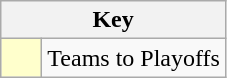<table class="wikitable" style="text-align: center;">
<tr>
<th colspan=2>Key</th>
</tr>
<tr>
<td style="background:#ffffcc; width:20px;"></td>
<td align=left>Teams to Playoffs</td>
</tr>
</table>
